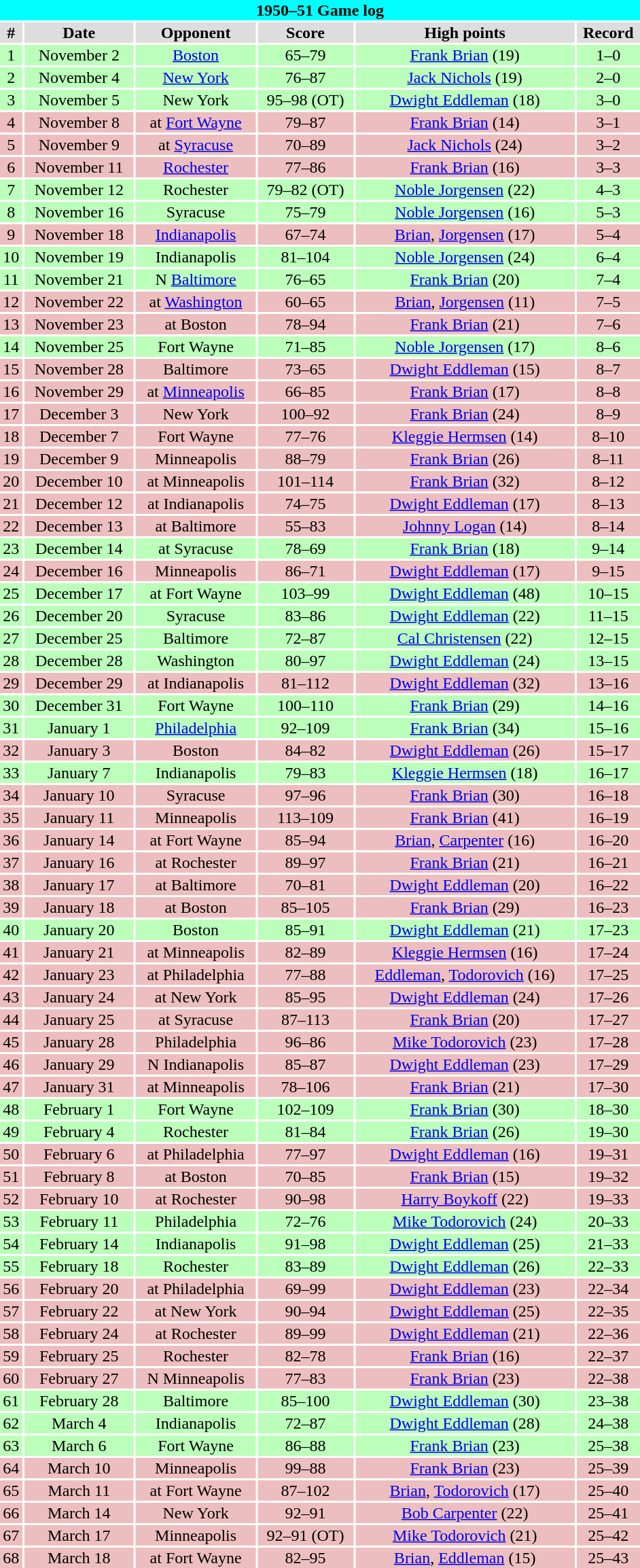<table class="toccolours collapsible" width=50% style="clear:both; margin:1.5em auto; text-align:center">
<tr>
<th colspan=11 style="background:#00FFFF; color:#000000;">1950–51 Game log</th>
</tr>
<tr align="center" bgcolor="#dddddd">
<td><strong>#</strong></td>
<td><strong>Date</strong></td>
<td><strong>Opponent</strong></td>
<td><strong>Score</strong></td>
<td><strong>High points</strong></td>
<td><strong>Record</strong></td>
</tr>
<tr align="center" bgcolor="bbffbb">
<td>1</td>
<td>November 2</td>
<td><a href='#'>Boston</a></td>
<td>65–79</td>
<td><a href='#'>Frank Brian</a> (19)</td>
<td>1–0</td>
</tr>
<tr align="center" bgcolor="bbffbb">
<td>2</td>
<td>November 4</td>
<td><a href='#'>New York</a></td>
<td>76–87</td>
<td><a href='#'>Jack Nichols</a> (19)</td>
<td>2–0</td>
</tr>
<tr align="center" bgcolor="bbffbb">
<td>3</td>
<td>November 5</td>
<td>New York</td>
<td>95–98 (OT)</td>
<td><a href='#'>Dwight Eddleman</a> (18)</td>
<td>3–0</td>
</tr>
<tr align="center" bgcolor="edbebf">
<td>4</td>
<td>November 8</td>
<td>at <a href='#'>Fort Wayne</a></td>
<td>79–87</td>
<td><a href='#'>Frank Brian</a> (14)</td>
<td>3–1</td>
</tr>
<tr align="center" bgcolor="edbebf">
<td>5</td>
<td>November 9</td>
<td>at <a href='#'>Syracuse</a></td>
<td>70–89</td>
<td><a href='#'>Jack Nichols</a> (24)</td>
<td>3–2</td>
</tr>
<tr align="center" bgcolor="edbebf">
<td>6</td>
<td>November 11</td>
<td><a href='#'>Rochester</a></td>
<td>77–86</td>
<td><a href='#'>Frank Brian</a> (16)</td>
<td>3–3</td>
</tr>
<tr align="center" bgcolor="bbffbb">
<td>7</td>
<td>November 12</td>
<td>Rochester</td>
<td>79–82 (OT)</td>
<td><a href='#'>Noble Jorgensen</a> (22)</td>
<td>4–3</td>
</tr>
<tr align="center" bgcolor="bbffbb">
<td>8</td>
<td>November 16</td>
<td>Syracuse</td>
<td>75–79</td>
<td><a href='#'>Noble Jorgensen</a> (16)</td>
<td>5–3</td>
</tr>
<tr align="center" bgcolor="edbebf">
<td>9</td>
<td>November 18</td>
<td><a href='#'>Indianapolis</a></td>
<td>67–74</td>
<td><a href='#'>Brian</a>, <a href='#'>Jorgensen</a> (17)</td>
<td>5–4</td>
</tr>
<tr align="center" bgcolor="bbffbb">
<td>10</td>
<td>November 19</td>
<td>Indianapolis</td>
<td>81–104</td>
<td><a href='#'>Noble Jorgensen</a> (24)</td>
<td>6–4</td>
</tr>
<tr align="center" bgcolor="bbffbb">
<td>11</td>
<td>November 21</td>
<td>N <a href='#'>Baltimore</a></td>
<td>76–65</td>
<td><a href='#'>Frank Brian</a> (20)</td>
<td>7–4</td>
</tr>
<tr align="center" bgcolor="edbebf">
<td>12</td>
<td>November 22</td>
<td>at <a href='#'>Washington</a></td>
<td>60–65</td>
<td><a href='#'>Brian</a>, <a href='#'>Jorgensen</a> (11)</td>
<td>7–5</td>
</tr>
<tr align="center" bgcolor="edbebf">
<td>13</td>
<td>November 23</td>
<td>at Boston</td>
<td>78–94</td>
<td><a href='#'>Frank Brian</a> (21)</td>
<td>7–6</td>
</tr>
<tr align="center" bgcolor="bbffbb">
<td>14</td>
<td>November 25</td>
<td>Fort Wayne</td>
<td>71–85</td>
<td><a href='#'>Noble Jorgensen</a> (17)</td>
<td>8–6</td>
</tr>
<tr align="center" bgcolor="edbebf">
<td>15</td>
<td>November 28</td>
<td>Baltimore</td>
<td>73–65</td>
<td><a href='#'>Dwight Eddleman</a> (15)</td>
<td>8–7</td>
</tr>
<tr align="center" bgcolor="edbebf">
<td>16</td>
<td>November 29</td>
<td>at <a href='#'>Minneapolis</a></td>
<td>66–85</td>
<td><a href='#'>Frank Brian</a> (17)</td>
<td>8–8</td>
</tr>
<tr align="center" bgcolor="edbebf">
<td>17</td>
<td>December 3</td>
<td>New York</td>
<td>100–92</td>
<td><a href='#'>Frank Brian</a> (24)</td>
<td>8–9</td>
</tr>
<tr align="center" bgcolor="edbebf">
<td>18</td>
<td>December 7</td>
<td>Fort Wayne</td>
<td>77–76</td>
<td><a href='#'>Kleggie Hermsen</a> (14)</td>
<td>8–10</td>
</tr>
<tr align="center" bgcolor="edbebf">
<td>19</td>
<td>December 9</td>
<td>Minneapolis</td>
<td>88–79</td>
<td><a href='#'>Frank Brian</a> (26)</td>
<td>8–11</td>
</tr>
<tr align="center" bgcolor="edbebf">
<td>20</td>
<td>December 10</td>
<td>at Minneapolis</td>
<td>101–114</td>
<td><a href='#'>Frank Brian</a> (32)</td>
<td>8–12</td>
</tr>
<tr align="center" bgcolor="edbebf">
<td>21</td>
<td>December 12</td>
<td>at Indianapolis</td>
<td>74–75</td>
<td><a href='#'>Dwight Eddleman</a> (17)</td>
<td>8–13</td>
</tr>
<tr align="center" bgcolor="edbebf">
<td>22</td>
<td>December 13</td>
<td>at Baltimore</td>
<td>55–83</td>
<td><a href='#'>Johnny Logan</a> (14)</td>
<td>8–14</td>
</tr>
<tr align="center" bgcolor="bbffbb">
<td>23</td>
<td>December 14</td>
<td>at Syracuse</td>
<td>78–69</td>
<td><a href='#'>Frank Brian</a> (18)</td>
<td>9–14</td>
</tr>
<tr align="center" bgcolor="edbebf">
<td>24</td>
<td>December 16</td>
<td>Minneapolis</td>
<td>86–71</td>
<td><a href='#'>Dwight Eddleman</a> (17)</td>
<td>9–15</td>
</tr>
<tr align="center" bgcolor="bbffbb">
<td>25</td>
<td>December 17</td>
<td>at Fort Wayne</td>
<td>103–99</td>
<td><a href='#'>Dwight Eddleman</a> (48)</td>
<td>10–15</td>
</tr>
<tr align="center" bgcolor="bbffbb">
<td>26</td>
<td>December 20</td>
<td>Syracuse</td>
<td>83–86</td>
<td><a href='#'>Dwight Eddleman</a> (22)</td>
<td>11–15</td>
</tr>
<tr align="center" bgcolor="bbffbb">
<td>27</td>
<td>December 25</td>
<td>Baltimore</td>
<td>72–87</td>
<td><a href='#'>Cal Christensen</a> (22)</td>
<td>12–15</td>
</tr>
<tr align="center" bgcolor="bbffbb">
<td>28</td>
<td>December 28</td>
<td>Washington</td>
<td>80–97</td>
<td><a href='#'>Dwight Eddleman</a> (24)</td>
<td>13–15</td>
</tr>
<tr align="center" bgcolor="edbebf">
<td>29</td>
<td>December 29</td>
<td>at Indianapolis</td>
<td>81–112</td>
<td><a href='#'>Dwight Eddleman</a> (32)</td>
<td>13–16</td>
</tr>
<tr align="center" bgcolor="bbffbb">
<td>30</td>
<td>December 31</td>
<td>Fort Wayne</td>
<td>100–110</td>
<td><a href='#'>Frank Brian</a> (29)</td>
<td>14–16</td>
</tr>
<tr align="center" bgcolor="bbffbb">
<td>31</td>
<td>January 1</td>
<td><a href='#'>Philadelphia</a></td>
<td>92–109</td>
<td><a href='#'>Frank Brian</a> (34)</td>
<td>15–16</td>
</tr>
<tr align="center" bgcolor="edbebf">
<td>32</td>
<td>January 3</td>
<td>Boston</td>
<td>84–82</td>
<td><a href='#'>Dwight Eddleman</a> (26)</td>
<td>15–17</td>
</tr>
<tr align="center" bgcolor="bbffbb">
<td>33</td>
<td>January 7</td>
<td>Indianapolis</td>
<td>79–83</td>
<td><a href='#'>Kleggie Hermsen</a> (18)</td>
<td>16–17</td>
</tr>
<tr align="center" bgcolor="edbebf">
<td>34</td>
<td>January 10</td>
<td>Syracuse</td>
<td>97–96</td>
<td><a href='#'>Frank Brian</a> (30)</td>
<td>16–18</td>
</tr>
<tr align="center" bgcolor="edbebf">
<td>35</td>
<td>January 11</td>
<td>Minneapolis</td>
<td>113–109</td>
<td><a href='#'>Frank Brian</a> (41)</td>
<td>16–19</td>
</tr>
<tr align="center" bgcolor="edbebf">
<td>36</td>
<td>January 14</td>
<td>at Fort Wayne</td>
<td>85–94</td>
<td><a href='#'>Brian</a>, <a href='#'>Carpenter</a> (16)</td>
<td>16–20</td>
</tr>
<tr align="center" bgcolor="edbebf">
<td>37</td>
<td>January 16</td>
<td>at Rochester</td>
<td>89–97</td>
<td><a href='#'>Frank Brian</a> (21)</td>
<td>16–21</td>
</tr>
<tr align="center" bgcolor="edbebf">
<td>38</td>
<td>January 17</td>
<td>at Baltimore</td>
<td>70–81</td>
<td><a href='#'>Dwight Eddleman</a> (20)</td>
<td>16–22</td>
</tr>
<tr align="center" bgcolor="edbebf">
<td>39</td>
<td>January 18</td>
<td>at Boston</td>
<td>85–105</td>
<td><a href='#'>Frank Brian</a> (29)</td>
<td>16–23</td>
</tr>
<tr align="center" bgcolor="bbffbb">
<td>40</td>
<td>January 20</td>
<td>Boston</td>
<td>85–91</td>
<td><a href='#'>Dwight Eddleman</a> (21)</td>
<td>17–23</td>
</tr>
<tr align="center" bgcolor="edbebf">
<td>41</td>
<td>January 21</td>
<td>at Minneapolis</td>
<td>82–89</td>
<td><a href='#'>Kleggie Hermsen</a> (16)</td>
<td>17–24</td>
</tr>
<tr align="center" bgcolor="edbebf">
<td>42</td>
<td>January 23</td>
<td>at Philadelphia</td>
<td>77–88</td>
<td><a href='#'>Eddleman</a>, <a href='#'>Todorovich</a> (16)</td>
<td>17–25</td>
</tr>
<tr align="center" bgcolor="edbebf">
<td>43</td>
<td>January 24</td>
<td>at New York</td>
<td>85–95</td>
<td><a href='#'>Dwight Eddleman</a> (24)</td>
<td>17–26</td>
</tr>
<tr align="center" bgcolor="edbebf">
<td>44</td>
<td>January 25</td>
<td>at Syracuse</td>
<td>87–113</td>
<td><a href='#'>Frank Brian</a> (20)</td>
<td>17–27</td>
</tr>
<tr align="center" bgcolor="edbebf">
<td>45</td>
<td>January 28</td>
<td>Philadelphia</td>
<td>96–86</td>
<td><a href='#'>Mike Todorovich</a> (23)</td>
<td>17–28</td>
</tr>
<tr align="center" bgcolor="edbebf">
<td>46</td>
<td>January 29</td>
<td>N Indianapolis</td>
<td>85–87</td>
<td><a href='#'>Dwight Eddleman</a> (23)</td>
<td>17–29</td>
</tr>
<tr align="center" bgcolor="edbebf">
<td>47</td>
<td>January 31</td>
<td>at Minneapolis</td>
<td>78–106</td>
<td><a href='#'>Frank Brian</a> (21)</td>
<td>17–30</td>
</tr>
<tr align="center" bgcolor="bbffbb">
<td>48</td>
<td>February 1</td>
<td>Fort Wayne</td>
<td>102–109</td>
<td><a href='#'>Frank Brian</a> (30)</td>
<td>18–30</td>
</tr>
<tr align="center" bgcolor="bbffbb">
<td>49</td>
<td>February 4</td>
<td>Rochester</td>
<td>81–84</td>
<td><a href='#'>Frank Brian</a> (26)</td>
<td>19–30</td>
</tr>
<tr align="center" bgcolor="edbebf">
<td>50</td>
<td>February 6</td>
<td>at Philadelphia</td>
<td>77–97</td>
<td><a href='#'>Dwight Eddleman</a> (16)</td>
<td>19–31</td>
</tr>
<tr align="center" bgcolor="edbebf">
<td>51</td>
<td>February 8</td>
<td>at Boston</td>
<td>70–85</td>
<td><a href='#'>Frank Brian</a> (15)</td>
<td>19–32</td>
</tr>
<tr align="center" bgcolor="edbebf">
<td>52</td>
<td>February 10</td>
<td>at Rochester</td>
<td>90–98</td>
<td><a href='#'>Harry Boykoff</a> (22)</td>
<td>19–33</td>
</tr>
<tr align="center" bgcolor="bbffbb">
<td>53</td>
<td>February 11</td>
<td>Philadelphia</td>
<td>72–76</td>
<td><a href='#'>Mike Todorovich</a> (24)</td>
<td>20–33</td>
</tr>
<tr align="center" bgcolor="bbffbb">
<td>54</td>
<td>February 14</td>
<td>Indianapolis</td>
<td>91–98</td>
<td><a href='#'>Dwight Eddleman</a> (25)</td>
<td>21–33</td>
</tr>
<tr align="center" bgcolor="bbffbb">
<td>55</td>
<td>February 18</td>
<td>Rochester</td>
<td>83–89</td>
<td><a href='#'>Dwight Eddleman</a> (26)</td>
<td>22–33</td>
</tr>
<tr align="center" bgcolor="edbebf">
<td>56</td>
<td>February 20</td>
<td>at Philadelphia</td>
<td>69–99</td>
<td><a href='#'>Dwight Eddleman</a> (23)</td>
<td>22–34</td>
</tr>
<tr align="center" bgcolor="edbebf">
<td>57</td>
<td>February 22</td>
<td>at New York</td>
<td>90–94</td>
<td><a href='#'>Dwight Eddleman</a> (25)</td>
<td>22–35</td>
</tr>
<tr align="center" bgcolor="edbebf">
<td>58</td>
<td>February 24</td>
<td>at Rochester</td>
<td>89–99</td>
<td><a href='#'>Dwight Eddleman</a> (21)</td>
<td>22–36</td>
</tr>
<tr align="center" bgcolor="edbebf">
<td>59</td>
<td>February 25</td>
<td>Rochester</td>
<td>82–78</td>
<td><a href='#'>Frank Brian</a> (16)</td>
<td>22–37</td>
</tr>
<tr align="center" bgcolor="edbebf">
<td>60</td>
<td>February 27</td>
<td>N Minneapolis</td>
<td>77–83</td>
<td><a href='#'>Frank Brian</a> (23)</td>
<td>22–38</td>
</tr>
<tr align="center" bgcolor="bbffbb">
<td>61</td>
<td>February 28</td>
<td>Baltimore</td>
<td>85–100</td>
<td><a href='#'>Dwight Eddleman</a> (30)</td>
<td>23–38</td>
</tr>
<tr align="center" bgcolor="bbffbb">
<td>62</td>
<td>March 4</td>
<td>Indianapolis</td>
<td>72–87</td>
<td><a href='#'>Dwight Eddleman</a> (28)</td>
<td>24–38</td>
</tr>
<tr align="center" bgcolor="bbffbb">
<td>63</td>
<td>March 6</td>
<td>Fort Wayne</td>
<td>86–88</td>
<td><a href='#'>Frank Brian</a> (23)</td>
<td>25–38</td>
</tr>
<tr align="center" bgcolor="edbebf">
<td>64</td>
<td>March 10</td>
<td>Minneapolis</td>
<td>99–88</td>
<td><a href='#'>Frank Brian</a> (23)</td>
<td>25–39</td>
</tr>
<tr align="center" bgcolor="edbebf">
<td>65</td>
<td>March 11</td>
<td>at Fort Wayne</td>
<td>87–102</td>
<td><a href='#'>Brian</a>, <a href='#'>Todorovich</a> (17)</td>
<td>25–40</td>
</tr>
<tr align="center" bgcolor="edbebf">
<td>66</td>
<td>March 14</td>
<td>New York</td>
<td>92–91</td>
<td><a href='#'>Bob Carpenter</a> (22)</td>
<td>25–41</td>
</tr>
<tr align="center" bgcolor="edbebf">
<td>67</td>
<td>March 17</td>
<td>Minneapolis</td>
<td>92–91 (OT)</td>
<td><a href='#'>Mike Todorovich</a> (21)</td>
<td>25–42</td>
</tr>
<tr align="center" bgcolor="edbebf">
<td>68</td>
<td>March 18</td>
<td>at Fort Wayne</td>
<td>82–95</td>
<td><a href='#'>Brian</a>, <a href='#'>Eddleman</a> (15)</td>
<td>25–43</td>
</tr>
</table>
